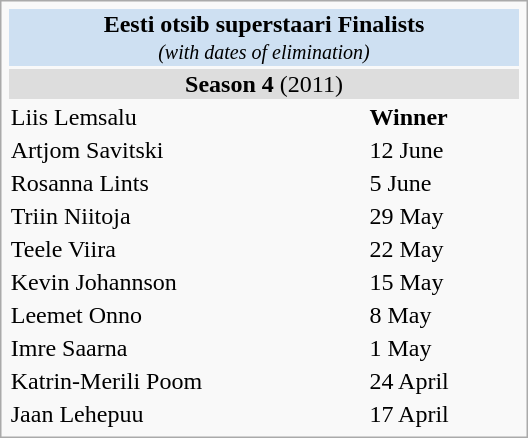<table class=infobox style=width:22em>
<tr>
<td colspan="2" style="background:#CEE0F2; text-align:center;"><strong>Eesti otsib superstaari Finalists</strong><br><small><em>(with dates of elimination)</em></small></td>
</tr>
<tr>
<td colspan="2" style="background:#dddddd; text-align:center;"><strong>Season 4</strong> (2011)</td>
</tr>
<tr>
<td>Liis Lemsalu</td>
<td><strong>Winner</strong></td>
</tr>
<tr>
<td>Artjom Savitski</td>
<td>12 June</td>
</tr>
<tr>
<td>Rosanna Lints</td>
<td>5 June</td>
</tr>
<tr>
<td>Triin Niitoja</td>
<td>29 May</td>
</tr>
<tr>
<td>Teele Viira</td>
<td>22 May</td>
</tr>
<tr>
<td>Kevin Johannson</td>
<td>15 May</td>
</tr>
<tr>
<td>Leemet Onno</td>
<td>8 May</td>
</tr>
<tr>
<td>Imre Saarna</td>
<td>1 May</td>
</tr>
<tr>
<td>Katrin-Merili Poom</td>
<td>24 April</td>
</tr>
<tr>
<td>Jaan Lehepuu</td>
<td>17 April</td>
</tr>
</table>
